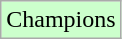<table class="wikitable">
<tr width=10px bgcolor="#ccffcc">
<td>Champions</td>
</tr>
</table>
